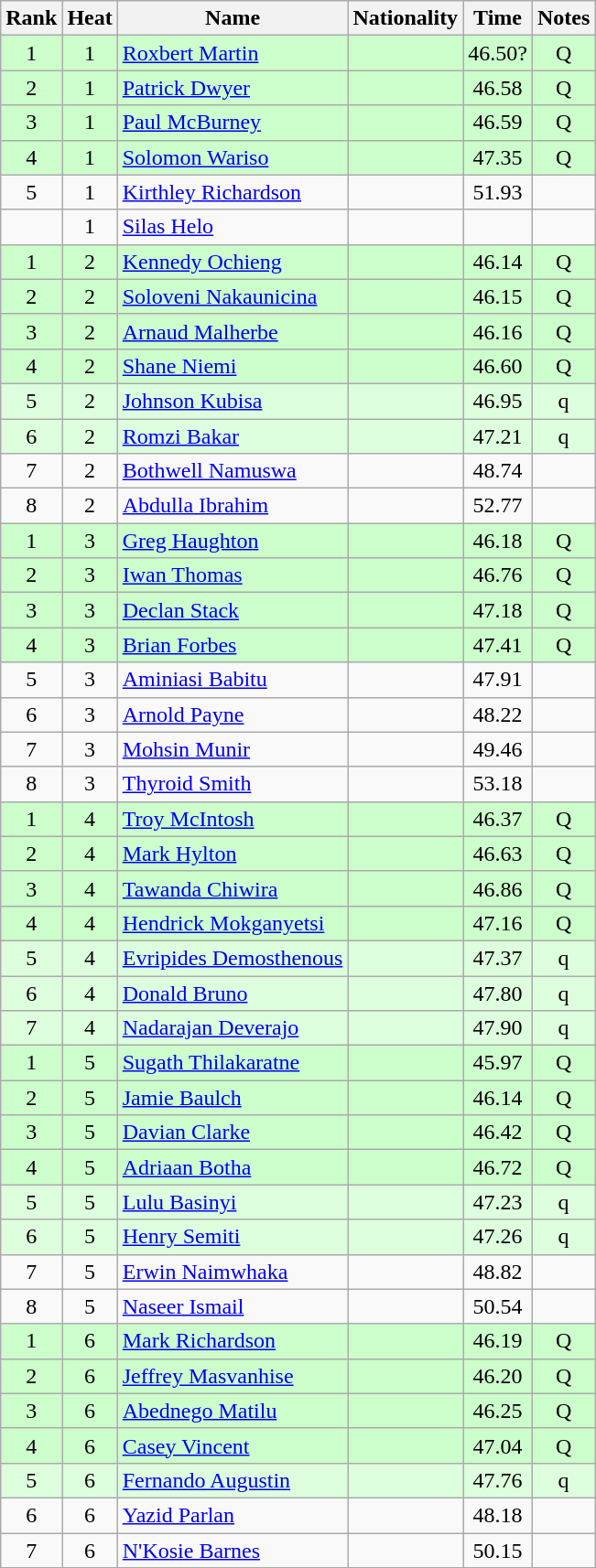<table class="wikitable sortable" style="text-align:center">
<tr>
<th>Rank</th>
<th>Heat</th>
<th>Name</th>
<th>Nationality</th>
<th>Time</th>
<th>Notes</th>
</tr>
<tr bgcolor=ccffcc>
<td>1</td>
<td>1</td>
<td align=left><a href='#'>Roxbert Martin</a></td>
<td align=left></td>
<td>46.50?</td>
<td>Q</td>
</tr>
<tr bgcolor=ccffcc>
<td>2</td>
<td>1</td>
<td align=left><a href='#'>Patrick Dwyer</a></td>
<td align=left></td>
<td>46.58</td>
<td>Q</td>
</tr>
<tr bgcolor=ccffcc>
<td>3</td>
<td>1</td>
<td align=left><a href='#'>Paul McBurney</a></td>
<td align=left></td>
<td>46.59</td>
<td>Q</td>
</tr>
<tr bgcolor=ccffcc>
<td>4</td>
<td>1</td>
<td align=left><a href='#'>Solomon Wariso</a></td>
<td align=left></td>
<td>47.35</td>
<td>Q</td>
</tr>
<tr>
<td>5</td>
<td>1</td>
<td align=left><a href='#'>Kirthley Richardson</a></td>
<td align=left></td>
<td>51.93</td>
<td></td>
</tr>
<tr>
<td></td>
<td>1</td>
<td align=left><a href='#'>Silas Helo</a></td>
<td align=left></td>
<td></td>
<td></td>
</tr>
<tr bgcolor=ccffcc>
<td>1</td>
<td>2</td>
<td align=left><a href='#'>Kennedy Ochieng</a></td>
<td align=left></td>
<td>46.14</td>
<td>Q</td>
</tr>
<tr bgcolor=ccffcc>
<td>2</td>
<td>2</td>
<td align=left><a href='#'>Soloveni Nakaunicina</a></td>
<td align=left></td>
<td>46.15</td>
<td>Q</td>
</tr>
<tr bgcolor=ccffcc>
<td>3</td>
<td>2</td>
<td align=left><a href='#'>Arnaud Malherbe</a></td>
<td align=left></td>
<td>46.16</td>
<td>Q</td>
</tr>
<tr bgcolor=ccffcc>
<td>4</td>
<td>2</td>
<td align=left><a href='#'>Shane Niemi</a></td>
<td align=left></td>
<td>46.60</td>
<td>Q</td>
</tr>
<tr bgcolor=ddffdd>
<td>5</td>
<td>2</td>
<td align=left><a href='#'>Johnson Kubisa</a></td>
<td align=left></td>
<td>46.95</td>
<td>q</td>
</tr>
<tr bgcolor=ddffdd>
<td>6</td>
<td>2</td>
<td align=left><a href='#'>Romzi Bakar</a></td>
<td align=left></td>
<td>47.21</td>
<td>q</td>
</tr>
<tr>
<td>7</td>
<td>2</td>
<td align=left><a href='#'>Bothwell Namuswa</a></td>
<td align=left></td>
<td>48.74</td>
<td></td>
</tr>
<tr>
<td>8</td>
<td>2</td>
<td align=left><a href='#'>Abdulla Ibrahim</a></td>
<td align=left></td>
<td>52.77</td>
<td></td>
</tr>
<tr bgcolor=ccffcc>
<td>1</td>
<td>3</td>
<td align=left><a href='#'>Greg Haughton</a></td>
<td align=left></td>
<td>46.18</td>
<td>Q</td>
</tr>
<tr bgcolor=ccffcc>
<td>2</td>
<td>3</td>
<td align=left><a href='#'>Iwan Thomas</a></td>
<td align=left></td>
<td>46.76</td>
<td>Q</td>
</tr>
<tr bgcolor=ccffcc>
<td>3</td>
<td>3</td>
<td align=left><a href='#'>Declan Stack</a></td>
<td align=left></td>
<td>47.18</td>
<td>Q</td>
</tr>
<tr bgcolor=ccffcc>
<td>4</td>
<td>3</td>
<td align=left><a href='#'>Brian Forbes</a></td>
<td align=left></td>
<td>47.41</td>
<td>Q</td>
</tr>
<tr>
<td>5</td>
<td>3</td>
<td align=left><a href='#'>Aminiasi Babitu</a></td>
<td align=left></td>
<td>47.91</td>
<td></td>
</tr>
<tr>
<td>6</td>
<td>3</td>
<td align=left><a href='#'>Arnold Payne</a></td>
<td align=left></td>
<td>48.22</td>
<td></td>
</tr>
<tr>
<td>7</td>
<td>3</td>
<td align=left><a href='#'>Mohsin Munir</a></td>
<td align=left></td>
<td>49.46</td>
<td></td>
</tr>
<tr>
<td>8</td>
<td>3</td>
<td align=left><a href='#'>Thyroid Smith</a></td>
<td align=left></td>
<td>53.18</td>
<td></td>
</tr>
<tr bgcolor=ccffcc>
<td>1</td>
<td>4</td>
<td align=left><a href='#'>Troy McIntosh</a></td>
<td align=left></td>
<td>46.37</td>
<td>Q</td>
</tr>
<tr bgcolor=ccffcc>
<td>2</td>
<td>4</td>
<td align=left><a href='#'>Mark Hylton</a></td>
<td align=left></td>
<td>46.63</td>
<td>Q</td>
</tr>
<tr bgcolor=ccffcc>
<td>3</td>
<td>4</td>
<td align=left><a href='#'>Tawanda Chiwira</a></td>
<td align=left></td>
<td>46.86</td>
<td>Q</td>
</tr>
<tr bgcolor=ccffcc>
<td>4</td>
<td>4</td>
<td align=left><a href='#'>Hendrick Mokganyetsi</a></td>
<td align=left></td>
<td>47.16</td>
<td>Q</td>
</tr>
<tr bgcolor=ddffdd>
<td>5</td>
<td>4</td>
<td align=left><a href='#'>Evripides Demosthenous</a></td>
<td align=left></td>
<td>47.37</td>
<td>q</td>
</tr>
<tr bgcolor=ddffdd>
<td>6</td>
<td>4</td>
<td align=left><a href='#'>Donald Bruno</a></td>
<td align=left></td>
<td>47.80</td>
<td>q</td>
</tr>
<tr bgcolor=ddffdd>
<td>7</td>
<td>4</td>
<td align=left><a href='#'>Nadarajan Deverajo</a></td>
<td align=left></td>
<td>47.90</td>
<td>q</td>
</tr>
<tr bgcolor=ccffcc>
<td>1</td>
<td>5</td>
<td align=left><a href='#'>Sugath Thilakaratne</a></td>
<td align=left></td>
<td>45.97</td>
<td>Q</td>
</tr>
<tr bgcolor=ccffcc>
<td>2</td>
<td>5</td>
<td align=left><a href='#'>Jamie Baulch</a></td>
<td align=left></td>
<td>46.14</td>
<td>Q</td>
</tr>
<tr bgcolor=ccffcc>
<td>3</td>
<td>5</td>
<td align=left><a href='#'>Davian Clarke</a></td>
<td align=left></td>
<td>46.42</td>
<td>Q</td>
</tr>
<tr bgcolor=ccffcc>
<td>4</td>
<td>5</td>
<td align=left><a href='#'>Adriaan Botha</a></td>
<td align=left></td>
<td>46.72</td>
<td>Q</td>
</tr>
<tr bgcolor=ddffdd>
<td>5</td>
<td>5</td>
<td align=left><a href='#'>Lulu Basinyi</a></td>
<td align=left></td>
<td>47.23</td>
<td>q</td>
</tr>
<tr bgcolor=ddffdd>
<td>6</td>
<td>5</td>
<td align=left><a href='#'>Henry Semiti</a></td>
<td align=left></td>
<td>47.26</td>
<td>q</td>
</tr>
<tr>
<td>7</td>
<td>5</td>
<td align=left><a href='#'>Erwin Naimwhaka</a></td>
<td align=left></td>
<td>48.82</td>
<td></td>
</tr>
<tr>
<td>8</td>
<td>5</td>
<td align=left><a href='#'>Naseer Ismail</a></td>
<td align=left></td>
<td>50.54</td>
<td></td>
</tr>
<tr bgcolor=ccffcc>
<td>1</td>
<td>6</td>
<td align=left><a href='#'>Mark Richardson</a></td>
<td align=left></td>
<td>46.19</td>
<td>Q</td>
</tr>
<tr bgcolor=ccffcc>
<td>2</td>
<td>6</td>
<td align=left><a href='#'>Jeffrey Masvanhise</a></td>
<td align=left></td>
<td>46.20</td>
<td>Q</td>
</tr>
<tr bgcolor=ccffcc>
<td>3</td>
<td>6</td>
<td align=left><a href='#'>Abednego Matilu</a></td>
<td align=left></td>
<td>46.25</td>
<td>Q</td>
</tr>
<tr bgcolor=ccffcc>
<td>4</td>
<td>6</td>
<td align=left><a href='#'>Casey Vincent</a></td>
<td align=left></td>
<td>47.04</td>
<td>Q</td>
</tr>
<tr bgcolor=ddffdd>
<td>5</td>
<td>6</td>
<td align=left><a href='#'>Fernando Augustin</a></td>
<td align=left></td>
<td>47.76</td>
<td>q</td>
</tr>
<tr>
<td>6</td>
<td>6</td>
<td align=left><a href='#'>Yazid Parlan</a></td>
<td align=left></td>
<td>48.18</td>
<td></td>
</tr>
<tr>
<td>7</td>
<td>6</td>
<td align=left><a href='#'>N'Kosie Barnes</a></td>
<td align=left></td>
<td>50.15</td>
<td></td>
</tr>
</table>
